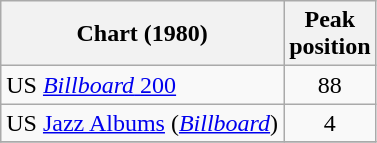<table class="wikitable">
<tr>
<th>Chart (1980)</th>
<th>Peak<br>position</th>
</tr>
<tr>
<td>US <a href='#'><em>Billboard</em> 200</a></td>
<td align=center>88</td>
</tr>
<tr>
<td>US <a href='#'>Jazz Albums</a> (<em><a href='#'>Billboard</a></em>)</td>
<td align=center>4</td>
</tr>
<tr>
</tr>
</table>
